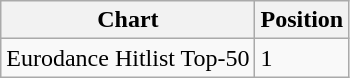<table class="wikitable">
<tr>
<th>Chart</th>
<th>Position</th>
</tr>
<tr>
<td> Eurodance Hitlist Top-50</td>
<td>1</td>
</tr>
</table>
